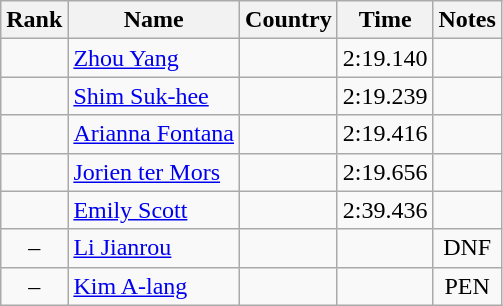<table class="wikitable sortable" style="text-align:center">
<tr>
<th>Rank</th>
<th>Name</th>
<th>Country</th>
<th>Time</th>
<th>Notes</th>
</tr>
<tr>
<td></td>
<td align=left><a href='#'>Zhou Yang</a></td>
<td align=left></td>
<td>2:19.140</td>
<td></td>
</tr>
<tr>
<td></td>
<td align=left><a href='#'>Shim Suk-hee</a></td>
<td align=left></td>
<td>2:19.239</td>
<td></td>
</tr>
<tr>
<td></td>
<td align=left><a href='#'>Arianna Fontana</a></td>
<td align=left></td>
<td>2:19.416</td>
<td></td>
</tr>
<tr>
<td></td>
<td align=left><a href='#'>Jorien ter Mors</a></td>
<td align=left></td>
<td>2:19.656</td>
<td></td>
</tr>
<tr>
<td></td>
<td align=left><a href='#'>Emily Scott</a></td>
<td align=left></td>
<td>2:39.436</td>
<td></td>
</tr>
<tr>
<td>–</td>
<td align=left><a href='#'>Li Jianrou</a></td>
<td align=left></td>
<td></td>
<td>DNF</td>
</tr>
<tr>
<td>–</td>
<td align=left><a href='#'>Kim A-lang</a></td>
<td align=left></td>
<td></td>
<td>PEN</td>
</tr>
</table>
